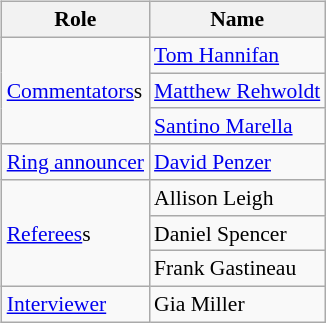<table class=wikitable style="font-size:90%; margin: 0.5em 0 0.5em 1em; float: right; clear: right;">
<tr>
<th>Role</th>
<th>Name</th>
</tr>
<tr>
<td rowspan=3><a href='#'>Commentators</a>s</td>
<td><a href='#'>Tom Hannifan</a></td>
</tr>
<tr>
<td><a href='#'>Matthew Rehwoldt</a></td>
</tr>
<tr>
<td><a href='#'>Santino Marella</a> </td>
</tr>
<tr>
<td rowspan=1><a href='#'>Ring announcer</a></td>
<td><a href='#'>David Penzer</a></td>
</tr>
<tr>
<td rowspan=3><a href='#'>Referees</a>s</td>
<td>Allison Leigh</td>
</tr>
<tr>
<td>Daniel Spencer</td>
</tr>
<tr>
<td>Frank Gastineau</td>
</tr>
<tr>
<td><a href='#'>Interviewer</a></td>
<td>Gia Miller</td>
</tr>
</table>
